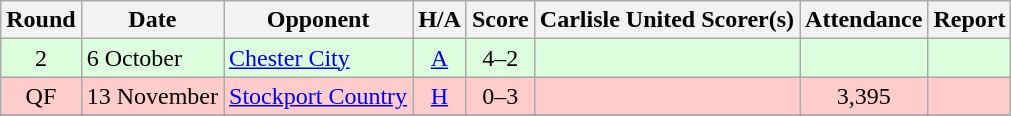<table class="wikitable" style="text-align:center">
<tr>
<th>Round</th>
<th>Date</th>
<th>Opponent</th>
<th>H/A</th>
<th>Score</th>
<th>Carlisle United Scorer(s)</th>
<th>Attendance</th>
<th>Report</th>
</tr>
<tr bgcolor=#ddffdd>
<td>2</td>
<td align=left>6 October</td>
<td align=left><a href='#'>Chester City</a></td>
<td><a href='#'>A</a></td>
<td>4–2</td>
<td align=left></td>
<td></td>
<td></td>
</tr>
<tr bgcolor=#FFCCCC>
<td>QF</td>
<td align=left>13 November</td>
<td align=left><a href='#'>Stockport Country</a></td>
<td><a href='#'>H</a></td>
<td>0–3</td>
<td align=left></td>
<td>3,395</td>
<td></td>
</tr>
<tr>
</tr>
</table>
